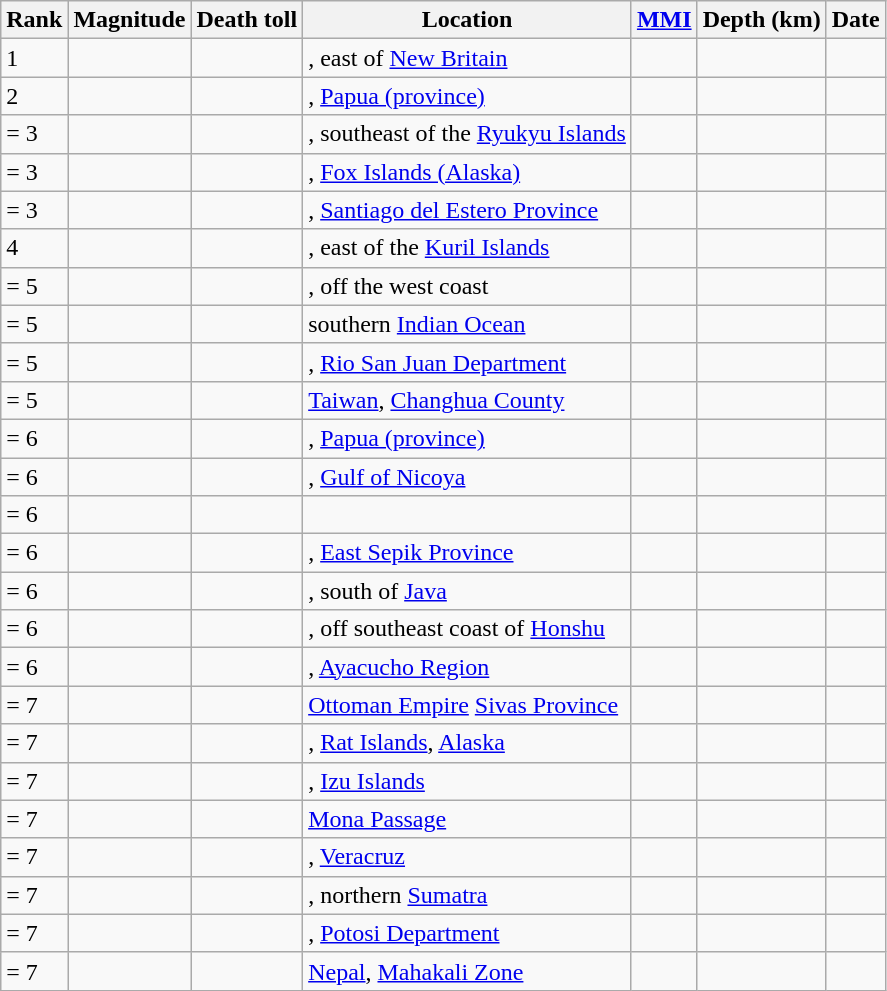<table class="sortable wikitable" style="font-size:100%;">
<tr>
<th>Rank</th>
<th>Magnitude</th>
<th>Death toll</th>
<th>Location</th>
<th><a href='#'>MMI</a></th>
<th>Depth (km)</th>
<th>Date</th>
</tr>
<tr>
<td>1</td>
<td></td>
<td></td>
<td>, east of <a href='#'>New Britain</a></td>
<td></td>
<td></td>
<td></td>
</tr>
<tr>
<td>2</td>
<td></td>
<td></td>
<td>, <a href='#'>Papua (province)</a></td>
<td></td>
<td></td>
<td></td>
</tr>
<tr>
<td>= 3</td>
<td></td>
<td></td>
<td>, southeast of the <a href='#'>Ryukyu Islands</a></td>
<td></td>
<td></td>
<td></td>
</tr>
<tr>
<td>= 3</td>
<td></td>
<td></td>
<td>, <a href='#'>Fox Islands (Alaska)</a></td>
<td></td>
<td></td>
<td></td>
</tr>
<tr>
<td>= 3</td>
<td></td>
<td></td>
<td>, <a href='#'>Santiago del Estero Province</a></td>
<td></td>
<td></td>
<td></td>
</tr>
<tr>
<td>4</td>
<td></td>
<td></td>
<td>, east of the <a href='#'>Kuril Islands</a></td>
<td></td>
<td></td>
<td></td>
</tr>
<tr>
<td>= 5</td>
<td></td>
<td></td>
<td>, off the west coast</td>
<td></td>
<td></td>
<td></td>
</tr>
<tr>
<td>= 5</td>
<td></td>
<td></td>
<td>southern <a href='#'>Indian Ocean</a></td>
<td></td>
<td></td>
<td></td>
</tr>
<tr>
<td>= 5</td>
<td></td>
<td></td>
<td>, <a href='#'>Rio San Juan Department</a></td>
<td></td>
<td></td>
<td></td>
</tr>
<tr>
<td>= 5</td>
<td></td>
<td></td>
<td> <a href='#'>Taiwan</a>, <a href='#'>Changhua County</a></td>
<td></td>
<td></td>
<td></td>
</tr>
<tr>
<td>= 6</td>
<td></td>
<td></td>
<td>, <a href='#'>Papua (province)</a></td>
<td></td>
<td></td>
<td></td>
</tr>
<tr>
<td>= 6</td>
<td></td>
<td></td>
<td>, <a href='#'>Gulf of Nicoya</a></td>
<td></td>
<td></td>
<td></td>
</tr>
<tr>
<td>= 6</td>
<td></td>
<td></td>
<td></td>
<td></td>
<td></td>
<td></td>
</tr>
<tr>
<td>= 6</td>
<td></td>
<td></td>
<td>, <a href='#'>East Sepik Province</a></td>
<td></td>
<td></td>
<td></td>
</tr>
<tr>
<td>= 6</td>
<td></td>
<td></td>
<td>, south of <a href='#'>Java</a></td>
<td></td>
<td></td>
<td></td>
</tr>
<tr>
<td>= 6</td>
<td></td>
<td></td>
<td>, off southeast coast of <a href='#'>Honshu</a></td>
<td></td>
<td></td>
<td></td>
</tr>
<tr>
<td>= 6</td>
<td></td>
<td></td>
<td>, <a href='#'>Ayacucho Region</a></td>
<td></td>
<td></td>
<td></td>
</tr>
<tr>
<td>= 7</td>
<td></td>
<td></td>
<td> <a href='#'>Ottoman Empire</a> <a href='#'>Sivas Province</a></td>
<td></td>
<td></td>
<td></td>
</tr>
<tr>
<td>= 7</td>
<td></td>
<td></td>
<td>, <a href='#'>Rat Islands</a>, <a href='#'>Alaska</a></td>
<td></td>
<td></td>
<td></td>
</tr>
<tr>
<td>= 7</td>
<td></td>
<td></td>
<td>, <a href='#'>Izu Islands</a></td>
<td></td>
<td></td>
<td></td>
</tr>
<tr>
<td>= 7</td>
<td></td>
<td></td>
<td><a href='#'>Mona Passage</a></td>
<td></td>
<td></td>
<td></td>
</tr>
<tr>
<td>= 7</td>
<td></td>
<td></td>
<td>, <a href='#'>Veracruz</a></td>
<td></td>
<td></td>
<td></td>
</tr>
<tr>
<td>= 7</td>
<td></td>
<td></td>
<td>, northern <a href='#'>Sumatra</a></td>
<td></td>
<td></td>
<td></td>
</tr>
<tr>
<td>= 7</td>
<td></td>
<td></td>
<td>, <a href='#'>Potosi Department</a></td>
<td></td>
<td></td>
<td></td>
</tr>
<tr>
<td>= 7</td>
<td></td>
<td></td>
<td> <a href='#'>Nepal</a>, <a href='#'>Mahakali Zone</a></td>
<td></td>
<td></td>
<td></td>
</tr>
</table>
